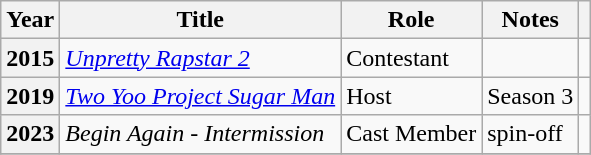<table class="wikitable plainrowheaders">
<tr>
<th scope="col">Year</th>
<th scope="col">Title</th>
<th scope="col">Role</th>
<th scope="col">Notes</th>
<th scope="col"></th>
</tr>
<tr>
<th scope="row">2015</th>
<td><em><a href='#'>Unpretty Rapstar 2</a></em></td>
<td>Contestant</td>
<td></td>
<td align="center"></td>
</tr>
<tr>
<th scope="row">2019</th>
<td><em><a href='#'>Two Yoo Project Sugar Man</a></em></td>
<td>Host</td>
<td>Season 3</td>
<td align="center"></td>
</tr>
<tr>
<th scope="row">2023</th>
<td><em>Begin Again - Intermission</em></td>
<td>Cast Member</td>
<td>spin-off</td>
<td align="center"></td>
</tr>
<tr>
</tr>
</table>
